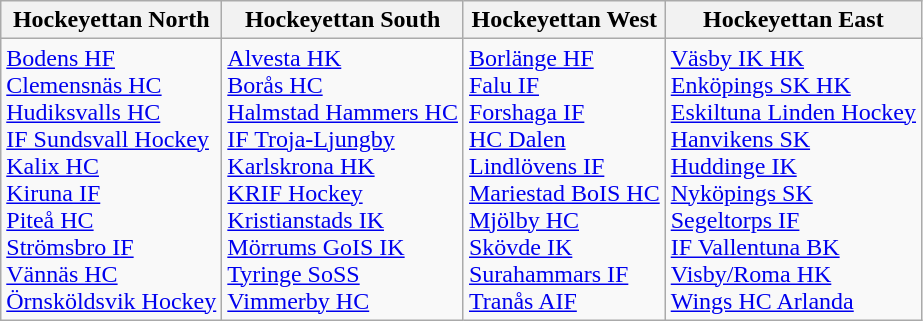<table class="wikitable">
<tr>
<th>Hockeyettan North</th>
<th>Hockeyettan South</th>
<th>Hockeyettan West</th>
<th>Hockeyettan East</th>
</tr>
<tr>
<td valign=top><a href='#'>Bodens HF</a> <br> <a href='#'>Clemensnäs HC</a> <br> <a href='#'>Hudiksvalls HC</a> <br> <a href='#'>IF Sundsvall Hockey</a> <br> <a href='#'>Kalix HC</a> <br> <a href='#'>Kiruna IF</a> <br> <a href='#'>Piteå HC</a> <br> <a href='#'>Strömsbro IF</a> <br> <a href='#'>Vännäs HC</a> <br> <a href='#'>Örnsköldsvik Hockey</a></td>
<td valign=top><a href='#'>Alvesta HK</a> <br> <a href='#'>Borås HC</a> <br> <a href='#'>Halmstad Hammers HC</a> <br> <a href='#'>IF Troja-Ljungby</a> <br> <a href='#'>Karlskrona HK</a> <br> <a href='#'>KRIF Hockey</a> <br> <a href='#'>Kristianstads IK</a> <br> <a href='#'>Mörrums GoIS IK</a> <br> <a href='#'>Tyringe SoSS</a> <br> <a href='#'>Vimmerby HC</a></td>
<td valign=top><a href='#'>Borlänge HF</a> <br> <a href='#'>Falu IF</a> <br> <a href='#'>Forshaga IF</a> <br> <a href='#'>HC Dalen</a> <br> <a href='#'>Lindlövens IF</a> <br> <a href='#'>Mariestad BoIS HC</a> <br> <a href='#'>Mjölby HC</a> <br> <a href='#'>Skövde IK</a> <br> <a href='#'>Surahammars IF</a> <br> <a href='#'>Tranås AIF</a></td>
<td valign=top><a href='#'>Väsby IK HK</a> <br> <a href='#'>Enköpings SK HK</a> <br> <a href='#'>Eskiltuna Linden Hockey</a> <br> <a href='#'>Hanvikens SK</a> <br> <a href='#'>Huddinge IK</a> <br> <a href='#'>Nyköpings SK</a> <br> <a href='#'>Segeltorps IF</a> <br> <a href='#'>IF Vallentuna BK</a> <br> <a href='#'>Visby/Roma HK</a> <br> <a href='#'>Wings HC Arlanda</a></td>
</tr>
</table>
